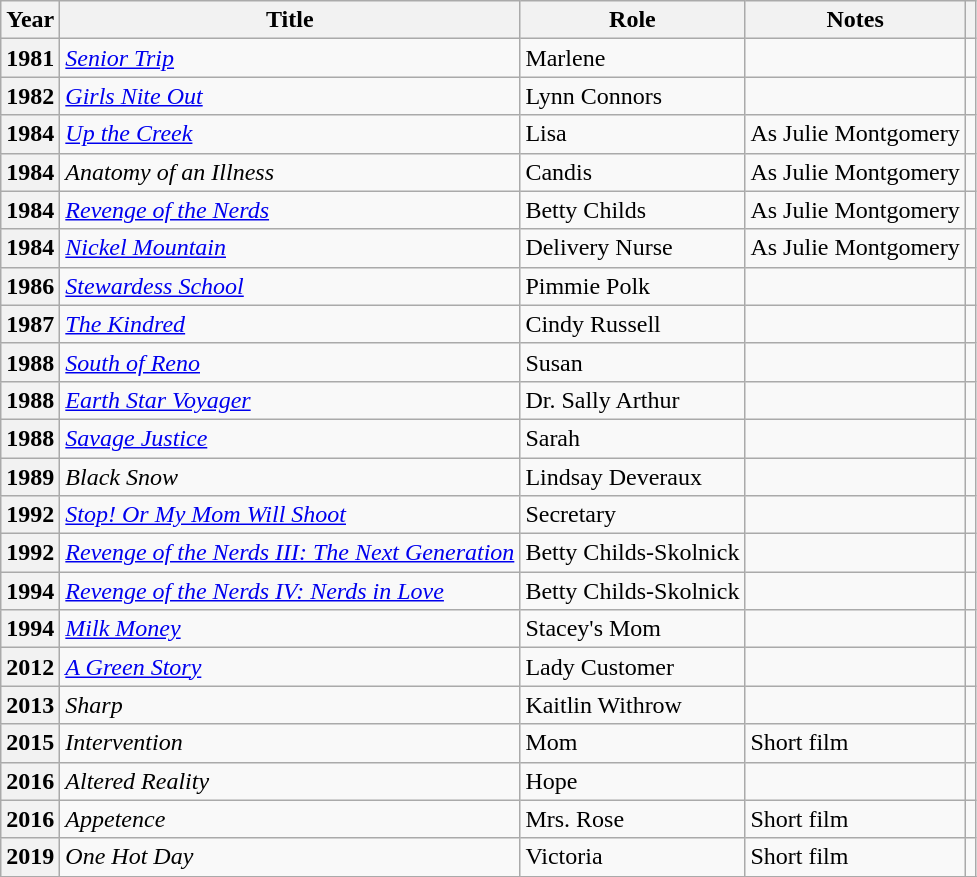<table class="wikitable plainrowheaders sortable" style="margin-right: 0;">
<tr>
<th scope="col">Year</th>
<th scope="col">Title</th>
<th scope="col">Role</th>
<th scope="col" class="unsortable">Notes</th>
<th scope="col" class="unsortable"></th>
</tr>
<tr>
<th scope="row">1981</th>
<td><em><a href='#'>Senior Trip</a></em></td>
<td>Marlene</td>
<td></td>
<td style="text-align:center;"></td>
</tr>
<tr>
<th scope="row">1982</th>
<td><em><a href='#'>Girls Nite Out</a></em></td>
<td>Lynn Connors</td>
<td></td>
<td style="text-align:center;"></td>
</tr>
<tr>
<th scope="row">1984</th>
<td><em><a href='#'>Up the Creek</a></em></td>
<td>Lisa</td>
<td>As Julie Montgomery</td>
<td style="text-align:center;"></td>
</tr>
<tr>
<th scope="row">1984</th>
<td><em>Anatomy of an Illness</em></td>
<td>Candis</td>
<td>As Julie Montgomery</td>
<td style="text-align:center;"></td>
</tr>
<tr>
<th scope="row">1984</th>
<td><em><a href='#'>Revenge of the Nerds</a></em></td>
<td>Betty Childs</td>
<td>As Julie Montgomery</td>
<td style="text-align:center;"></td>
</tr>
<tr>
<th scope="row">1984</th>
<td><em><a href='#'>Nickel Mountain</a></em></td>
<td>Delivery Nurse</td>
<td>As Julie Montgomery</td>
<td style="text-align:center;"></td>
</tr>
<tr>
<th scope="row">1986</th>
<td><em><a href='#'>Stewardess School</a></em></td>
<td>Pimmie Polk</td>
<td></td>
<td style="text-align:center;"></td>
</tr>
<tr>
<th scope="row">1987</th>
<td><em><a href='#'>The Kindred</a></em></td>
<td>Cindy Russell</td>
<td></td>
<td style="text-align:center;"></td>
</tr>
<tr>
<th scope="row">1988</th>
<td><em><a href='#'>South of Reno</a></em></td>
<td>Susan</td>
<td></td>
<td style="text-align:center;"></td>
</tr>
<tr>
<th scope="row">1988</th>
<td><em><a href='#'>Earth Star Voyager</a></em></td>
<td>Dr. Sally Arthur</td>
<td></td>
</tr>
<tr>
<th scope="row">1988</th>
<td><em><a href='#'>Savage Justice</a></em></td>
<td>Sarah</td>
<td></td>
<td style="text-align:center;"></td>
</tr>
<tr>
<th scope="row">1989</th>
<td><em>Black Snow</em></td>
<td>Lindsay Deveraux</td>
<td></td>
<td style="text-align:center;"></td>
</tr>
<tr>
<th scope="row">1992</th>
<td><em><a href='#'>Stop! Or My Mom Will Shoot</a></em></td>
<td>Secretary</td>
<td></td>
<td style="text-align:center;"></td>
</tr>
<tr>
<th scope="row">1992</th>
<td><em><a href='#'>Revenge of the Nerds III: The Next Generation</a></em></td>
<td>Betty Childs-Skolnick</td>
<td></td>
<td style="text-align:center;"></td>
</tr>
<tr>
<th scope="row">1994</th>
<td><em><a href='#'>Revenge of the Nerds IV: Nerds in Love</a></em></td>
<td>Betty Childs-Skolnick</td>
<td></td>
<td style="text-align:center;"></td>
</tr>
<tr>
<th scope="row">1994</th>
<td><em><a href='#'>Milk Money</a></em></td>
<td>Stacey's Mom</td>
<td></td>
<td style="text-align:center;"></td>
</tr>
<tr>
<th scope="row">2012</th>
<td><em><a href='#'>A Green Story</a></em></td>
<td>Lady Customer</td>
<td></td>
<td style="text-align:center;"></td>
</tr>
<tr>
<th scope="row">2013</th>
<td><em>Sharp</em></td>
<td>Kaitlin Withrow</td>
<td></td>
<td style="text-align:center;"></td>
</tr>
<tr>
<th scope="row">2015</th>
<td><em>Intervention</em></td>
<td>Mom</td>
<td>Short film</td>
<td style="text-align:center;"></td>
</tr>
<tr>
<th scope="row">2016</th>
<td><em>Altered Reality</em></td>
<td>Hope</td>
<td></td>
<td style="text-align:center;"></td>
</tr>
<tr>
<th scope="row">2016</th>
<td><em>Appetence</em></td>
<td>Mrs. Rose</td>
<td>Short film</td>
<td style="text-align:center;"></td>
</tr>
<tr>
<th scope="row">2019</th>
<td><em>One Hot Day</em></td>
<td>Victoria</td>
<td>Short film</td>
<td style="text-align:center;"></td>
</tr>
<tr>
</tr>
</table>
